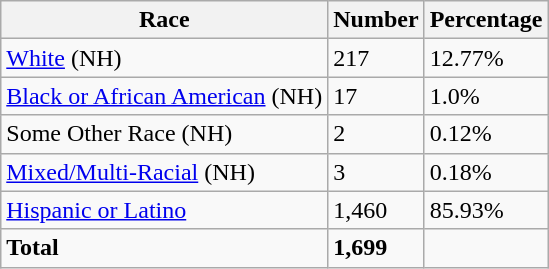<table class="wikitable">
<tr>
<th>Race</th>
<th>Number</th>
<th>Percentage</th>
</tr>
<tr>
<td><a href='#'>White</a> (NH)</td>
<td>217</td>
<td>12.77%</td>
</tr>
<tr>
<td><a href='#'>Black or African American</a> (NH)</td>
<td>17</td>
<td>1.0%</td>
</tr>
<tr>
<td>Some Other Race (NH)</td>
<td>2</td>
<td>0.12%</td>
</tr>
<tr>
<td><a href='#'>Mixed/Multi-Racial</a> (NH)</td>
<td>3</td>
<td>0.18%</td>
</tr>
<tr>
<td><a href='#'>Hispanic or Latino</a></td>
<td>1,460</td>
<td>85.93%</td>
</tr>
<tr>
<td><strong>Total</strong></td>
<td><strong>1,699</strong></td>
<td></td>
</tr>
</table>
